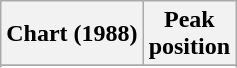<table class="wikitable sortable">
<tr>
<th>Chart (1988)</th>
<th>Peak<br>position</th>
</tr>
<tr>
</tr>
<tr>
</tr>
<tr>
</tr>
<tr>
</tr>
<tr>
</tr>
<tr>
</tr>
</table>
